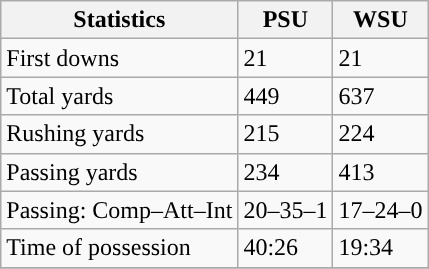<table class="wikitable" style="float: left;">
<tr>
<th>Statistics</th>
<th>PSU</th>
<th>WSU</th>
</tr>
<tr>
<td>First downs</td>
<td>21</td>
<td>21</td>
</tr>
<tr>
<td>Total yards</td>
<td>449</td>
<td>637</td>
</tr>
<tr>
<td>Rushing yards</td>
<td>215</td>
<td>224</td>
</tr>
<tr>
<td>Passing yards</td>
<td>234</td>
<td>413</td>
</tr>
<tr>
<td>Passing: Comp–Att–Int</td>
<td>20–35–1</td>
<td>17–24–0</td>
</tr>
<tr>
<td>Time of possession</td>
<td>40:26</td>
<td>19:34</td>
</tr>
<tr>
</tr>
</table>
